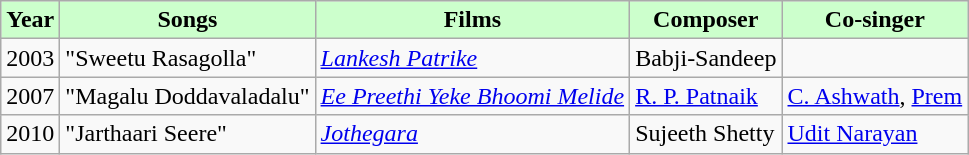<table class="wikitable sortable">
<tr style="background:#cfc; text-align:center;">
<td><strong>Year</strong></td>
<td><strong>Songs</strong></td>
<td><strong>Films</strong></td>
<td><strong>Composer</strong></td>
<td><strong>Co-singer</strong></td>
</tr>
<tr>
<td>2003</td>
<td>"Sweetu Rasagolla"</td>
<td><em><a href='#'>Lankesh Patrike</a></em></td>
<td>Babji-Sandeep</td>
<td></td>
</tr>
<tr>
<td>2007</td>
<td>"Magalu Doddavaladalu"</td>
<td><em><a href='#'>Ee Preethi Yeke Bhoomi Melide</a></em></td>
<td><a href='#'>R. P. Patnaik</a></td>
<td><a href='#'>C. Ashwath</a>, <a href='#'>Prem</a></td>
</tr>
<tr>
<td>2010</td>
<td>"Jarthaari Seere"</td>
<td><em><a href='#'>Jothegara</a></em></td>
<td>Sujeeth Shetty</td>
<td><a href='#'>Udit Narayan</a></td>
</tr>
</table>
